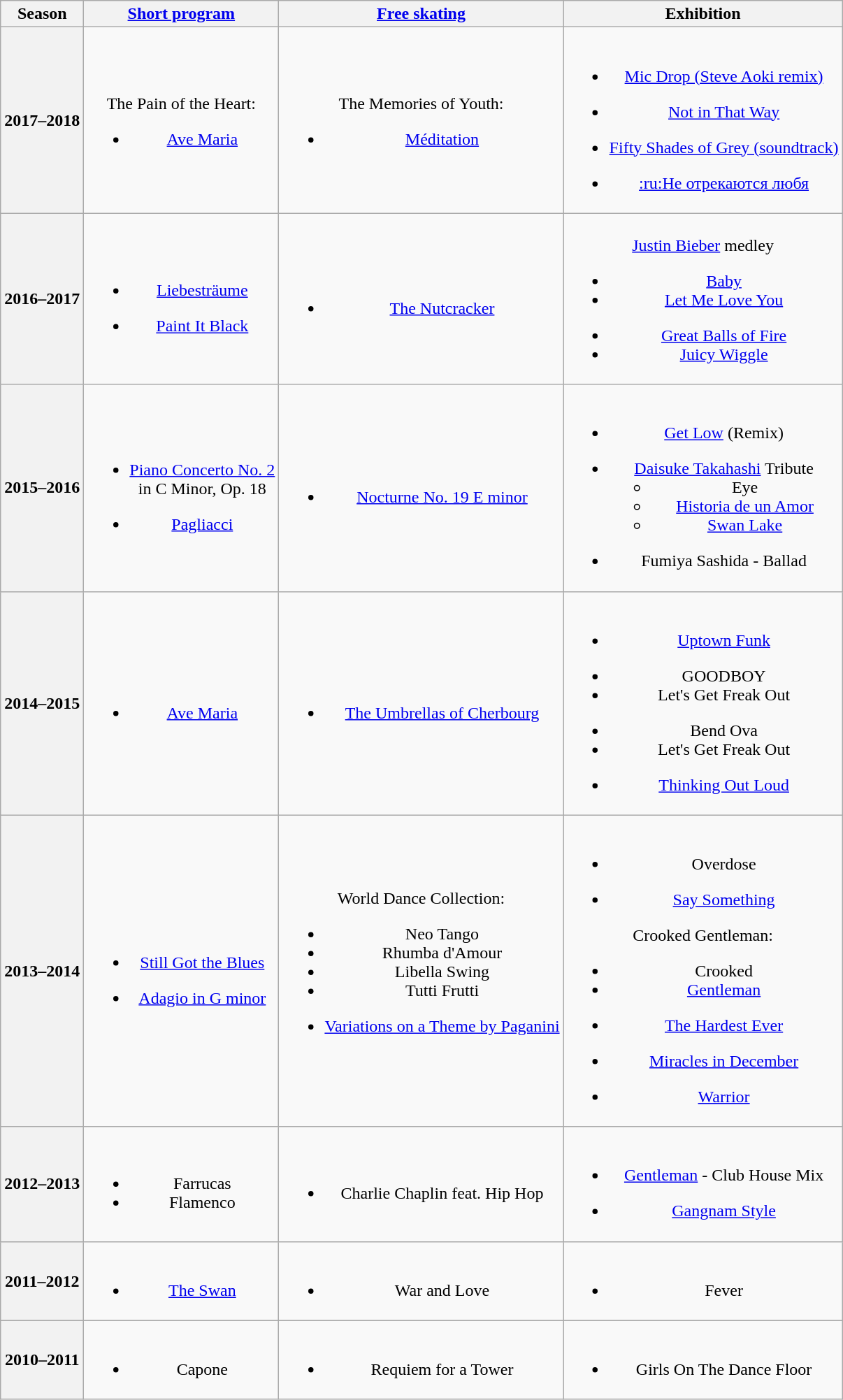<table class=wikitable style=text-align:center>
<tr>
<th>Season</th>
<th><a href='#'>Short program</a></th>
<th><a href='#'>Free skating</a></th>
<th>Exhibition</th>
</tr>
<tr>
<th>2017–2018 <br></th>
<td><br>The Pain of the Heart:<ul><li><a href='#'>Ave Maria</a> <br></li></ul></td>
<td><br>The Memories of Youth:<ul><li><a href='#'>Méditation</a> <br></li></ul></td>
<td><br><ul><li><a href='#'>Mic Drop (Steve Aoki remix)</a> <br></li></ul><ul><li><a href='#'>Not in That Way</a> <br></li></ul><ul><li><a href='#'>Fifty Shades of Grey (soundtrack)</a></li></ul><ul><li><a href='#'>:ru:Не отрекаются любя</a> <br></li></ul></td>
</tr>
<tr>
<th>2016–2017 <br></th>
<td><br><ul><li><a href='#'>Liebesträume</a> <br></li></ul><ul><li><a href='#'>Paint It Black</a> <br></li></ul></td>
<td><br><ul><li><a href='#'>The Nutcracker</a> <br></li></ul></td>
<td><br>
<a href='#'>Justin Bieber</a> medley<ul><li><a href='#'>Baby</a></li><li><a href='#'>Let Me Love You</a></li></ul><ul><li><a href='#'>Great Balls of Fire</a> <br></li><li><a href='#'>Juicy Wiggle</a> <br></li></ul></td>
</tr>
<tr>
<th>2015–2016 <br></th>
<td><br><ul><li><a href='#'>Piano Concerto No. 2</a> <br> in C Minor, Op. 18 <br></li></ul><ul><li><a href='#'>Pagliacci</a> <br></li></ul></td>
<td><br><ul><li><a href='#'>Nocturne No. 19 E minor</a> <br></li></ul></td>
<td><br><ul><li><a href='#'>Get Low</a> (Remix) <br></li></ul><ul><li><a href='#'>Daisuke Takahashi</a> Tribute<ul><li>Eye <br></li><li><a href='#'>Historia de un Amor</a> <br></li><li><a href='#'>Swan Lake</a> <br></li></ul></li></ul><ul><li>Fumiya Sashida - Ballad <br></li></ul></td>
</tr>
<tr>
<th>2014–2015 <br></th>
<td><br><ul><li><a href='#'>Ave Maria</a> <br></li></ul></td>
<td><br><ul><li><a href='#'>The Umbrellas of Cherbourg</a> <br></li></ul></td>
<td><br><ul><li><a href='#'>Uptown Funk</a> <br> </li></ul><ul><li>GOODBOY <br> </li><li>Let's Get Freak Out <br></li></ul><ul><li>Bend Ova</li><li>Let's Get Freak Out <br></li></ul><ul><li><a href='#'>Thinking Out Loud</a> <br> </li></ul></td>
</tr>
<tr>
<th>2013–2014 <br></th>
<td><br><ul><li><a href='#'>Still Got the Blues</a> <br></li></ul><ul><li><a href='#'>Adagio in G minor</a> <br></li></ul></td>
<td>World Dance Collection:<br><ul><li>Neo Tango <br></li><li>Rhumba d'Amour</li><li>Libella Swing <br></li><li>Tutti Frutti <br></li></ul><ul><li><a href='#'>Variations on a Theme by Paganini</a> <br></li></ul></td>
<td><br><ul><li>Overdose <br> </li></ul><ul><li><a href='#'>Say Something</a> <br>  </li></ul>Crooked Gentleman:<ul><li>Crooked <br></li><li><a href='#'>Gentleman</a> <br></li></ul><ul><li><a href='#'>The Hardest Ever</a> <br> </li></ul><ul><li><a href='#'>Miracles in December</a> <br> </li></ul><ul><li><a href='#'>Warrior</a> <br> </li></ul></td>
</tr>
<tr>
<th>2012–2013 <br></th>
<td><br><ul><li>Farrucas <br></li><li>Flamenco <br></li></ul></td>
<td><br><ul><li>Charlie Chaplin feat. Hip Hop</li></ul></td>
<td><br><ul><li><a href='#'>Gentleman</a> - Club House Mix <br> </li></ul><ul><li><a href='#'>Gangnam Style</a> <br>  </li></ul></td>
</tr>
<tr>
<th>2011–2012 <br></th>
<td><br><ul><li><a href='#'>The Swan</a> <br></li></ul></td>
<td><br><ul><li>War and Love <br></li></ul></td>
<td><br><ul><li>Fever <br> </li></ul></td>
</tr>
<tr>
<th>2010–2011 <br></th>
<td><br><ul><li>Capone <br></li></ul></td>
<td><br><ul><li>Requiem for a Tower <br></li></ul></td>
<td><br><ul><li>Girls On The Dance Floor <br></li></ul></td>
</tr>
</table>
